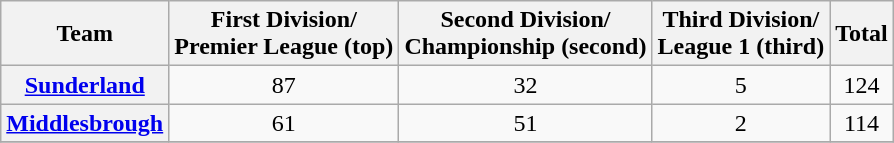<table class="wikitable" style="text-align:center;">
<tr>
<th>Team</th>
<th>First Division/<br>Premier League (top)</th>
<th>Second Division/<br>Championship (second)</th>
<th>Third Division/<br>League 1 (third)</th>
<th>Total</th>
</tr>
<tr>
<th><a href='#'>Sunderland</a></th>
<td>87</td>
<td>32</td>
<td>5</td>
<td>124</td>
</tr>
<tr>
<th><a href='#'>Middlesbrough</a></th>
<td>61</td>
<td>51</td>
<td>2</td>
<td>114</td>
</tr>
<tr>
</tr>
</table>
